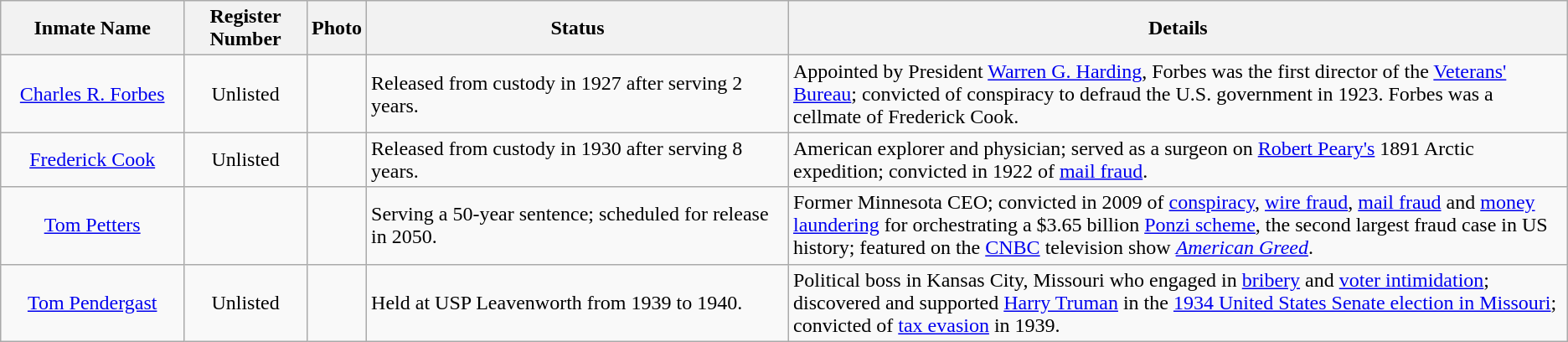<table class="wikitable sortable">
<tr>
<th width=12%>Inmate Name</th>
<th width=8%>Register Number</th>
<th>Photo</th>
<th width=28%>Status</th>
<th width=52%>Details</th>
</tr>
<tr>
<td style="text-align:center;"><a href='#'>Charles R. Forbes</a></td>
<td style="text-align:center;">Unlisted</td>
<td></td>
<td>Released from custody in 1927 after serving 2 years.</td>
<td>Appointed by President <a href='#'>Warren G. Harding</a>, Forbes was the first director of the <a href='#'>Veterans' Bureau</a>; convicted of conspiracy to defraud the U.S. government in 1923. Forbes was a cellmate of Frederick Cook.</td>
</tr>
<tr>
<td style="text-align:center;"><a href='#'>Frederick Cook</a></td>
<td style="text-align:center;">Unlisted</td>
<td></td>
<td>Released from custody in 1930 after serving 8 years.</td>
<td>American explorer and physician; served as a surgeon on <a href='#'>Robert Peary's</a> 1891 Arctic expedition; convicted in 1922 of <a href='#'>mail fraud</a>.</td>
</tr>
<tr>
<td style="text-align:center;"><a href='#'>Tom Petters</a></td>
<td style="text-align:center;"></td>
<td></td>
<td>Serving a 50-year sentence; scheduled for release in 2050.</td>
<td>Former Minnesota CEO; convicted in 2009 of <a href='#'>conspiracy</a>, <a href='#'>wire fraud</a>, <a href='#'>mail fraud</a> and <a href='#'>money laundering</a> for orchestrating a $3.65 billion <a href='#'>Ponzi scheme</a>, the second largest fraud case in US history; featured on the <a href='#'>CNBC</a> television show <em><a href='#'>American Greed</a></em>.</td>
</tr>
<tr>
<td style="text-align:center;"><a href='#'>Tom Pendergast</a></td>
<td style="text-align:center;">Unlisted</td>
<td></td>
<td>Held at USP Leavenworth from 1939 to 1940.</td>
<td>Political boss in Kansas City, Missouri who engaged in <a href='#'>bribery</a> and <a href='#'>voter intimidation</a>; discovered and supported <a href='#'>Harry Truman</a> in the <a href='#'>1934 United States Senate election in Missouri</a>; convicted of <a href='#'>tax evasion</a> in 1939.</td>
</tr>
</table>
